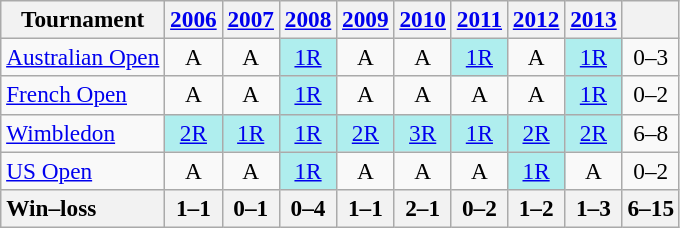<table class=wikitable style=text-align:center;font-size:97%>
<tr>
<th>Tournament</th>
<th><a href='#'>2006</a></th>
<th><a href='#'>2007</a></th>
<th><a href='#'>2008</a></th>
<th><a href='#'>2009</a></th>
<th><a href='#'>2010</a></th>
<th><a href='#'>2011</a></th>
<th><a href='#'>2012</a></th>
<th><a href='#'>2013</a></th>
<th></th>
</tr>
<tr>
<td align=left><a href='#'>Australian Open</a></td>
<td>A</td>
<td>A</td>
<td bgcolor=afeeee><a href='#'>1R</a></td>
<td>A</td>
<td>A</td>
<td bgcolor=afeeee><a href='#'>1R</a></td>
<td>A</td>
<td bgcolor=afeeee><a href='#'>1R</a></td>
<td>0–3</td>
</tr>
<tr>
<td align=left><a href='#'>French Open</a></td>
<td>A</td>
<td>A</td>
<td bgcolor=afeeee><a href='#'>1R</a></td>
<td>A</td>
<td>A</td>
<td>A</td>
<td>A</td>
<td bgcolor=afeeee><a href='#'>1R</a></td>
<td>0–2</td>
</tr>
<tr>
<td align=left><a href='#'>Wimbledon</a></td>
<td bgcolor=afeeee><a href='#'>2R</a></td>
<td bgcolor=afeeee><a href='#'>1R</a></td>
<td bgcolor=afeeee><a href='#'>1R</a></td>
<td bgcolor=afeeee><a href='#'>2R</a></td>
<td bgcolor=afeeee><a href='#'>3R</a></td>
<td bgcolor=afeeee><a href='#'>1R</a></td>
<td bgcolor=afeeee><a href='#'>2R</a></td>
<td bgcolor=afeeee><a href='#'>2R</a></td>
<td>6–8</td>
</tr>
<tr>
<td align=left><a href='#'>US Open</a></td>
<td>A</td>
<td>A</td>
<td bgcolor=afeeee><a href='#'>1R</a></td>
<td>A</td>
<td>A</td>
<td>A</td>
<td bgcolor=afeeee><a href='#'>1R</a></td>
<td>A</td>
<td>0–2</td>
</tr>
<tr>
<th style=text-align:left>Win–loss</th>
<th>1–1</th>
<th>0–1</th>
<th>0–4</th>
<th>1–1</th>
<th>2–1</th>
<th>0–2</th>
<th>1–2</th>
<th>1–3</th>
<th>6–15</th>
</tr>
</table>
